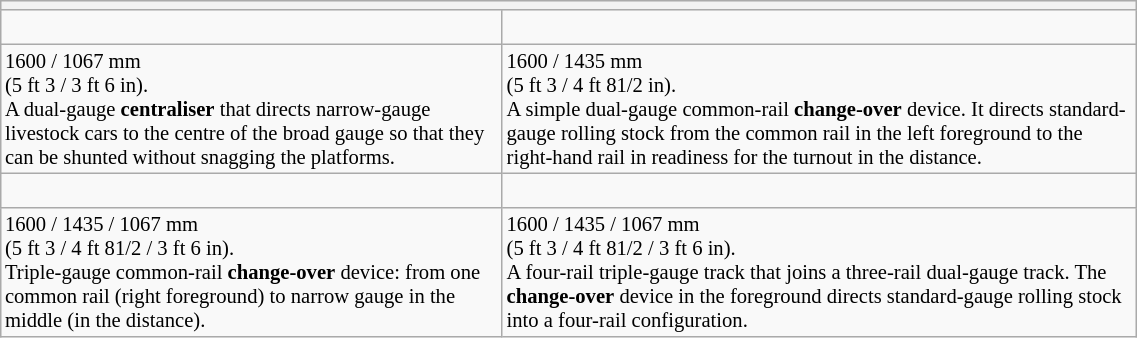<table class="wikitable floatleft mw-collapsible mw-collapsed" border= "1" style= "width:60%; font-size: 86%; float:left; margin-left:2em; margin-right:2em; margin-bottom:2em">
<tr>
<th colspan="2"></th>
</tr>
<tr align="center">
<td><br></td>
<td><br></td>
</tr>
<tr align="left" vertical-align="top">
<td style="vertical-align: top; width=100">1600 / 1067 mm<br>(5 ft 3 / 3 ft 6 in). <br>A dual-gauge <strong>centraliser</strong> that directs narrow-gauge livestock cars to the centre of the broad gauge so that they can be shunted without snagging the platforms.</td>
<td style="vertical-align: top; width=100">1600 / 1435 mm<br> (5 ft 3 / 4 ft 8<span>1</span>/<span>2</span> in).<br>A simple dual-gauge common-rail <strong>change-over</strong> device. It directs standard-gauge rolling stock from the common rail in the left foreground to the right-hand rail in readiness for the turnout in the distance.</td>
</tr>
<tr align="center">
<td><br> </td>
<td><br></td>
</tr>
<tr align="left" vertical-align="top">
<td style="vertical-align: top; width=100">1600 / 1435 / 1067 mm<br>(5 ft 3 / 4 ft 8<span>1</span>/<span>2</span> / 3 ft 6 in).<br>Triple-gauge common-rail <strong>change-over</strong> device: from one common rail (right foreground) to narrow gauge in the middle (in the distance).</td>
<td style="vertical-align: top; width=100">1600 / 1435 / 1067 mm<br>(5 ft 3 / 4 ft 8<span>1</span>/<span>2</span> / 3 ft 6 in).<br>A four-rail triple-gauge track that joins a three-rail dual-gauge track. The <strong>change-over</strong> device in the foreground directs standard-gauge rolling stock into a four-rail configuration.</td>
</tr>
</table>
